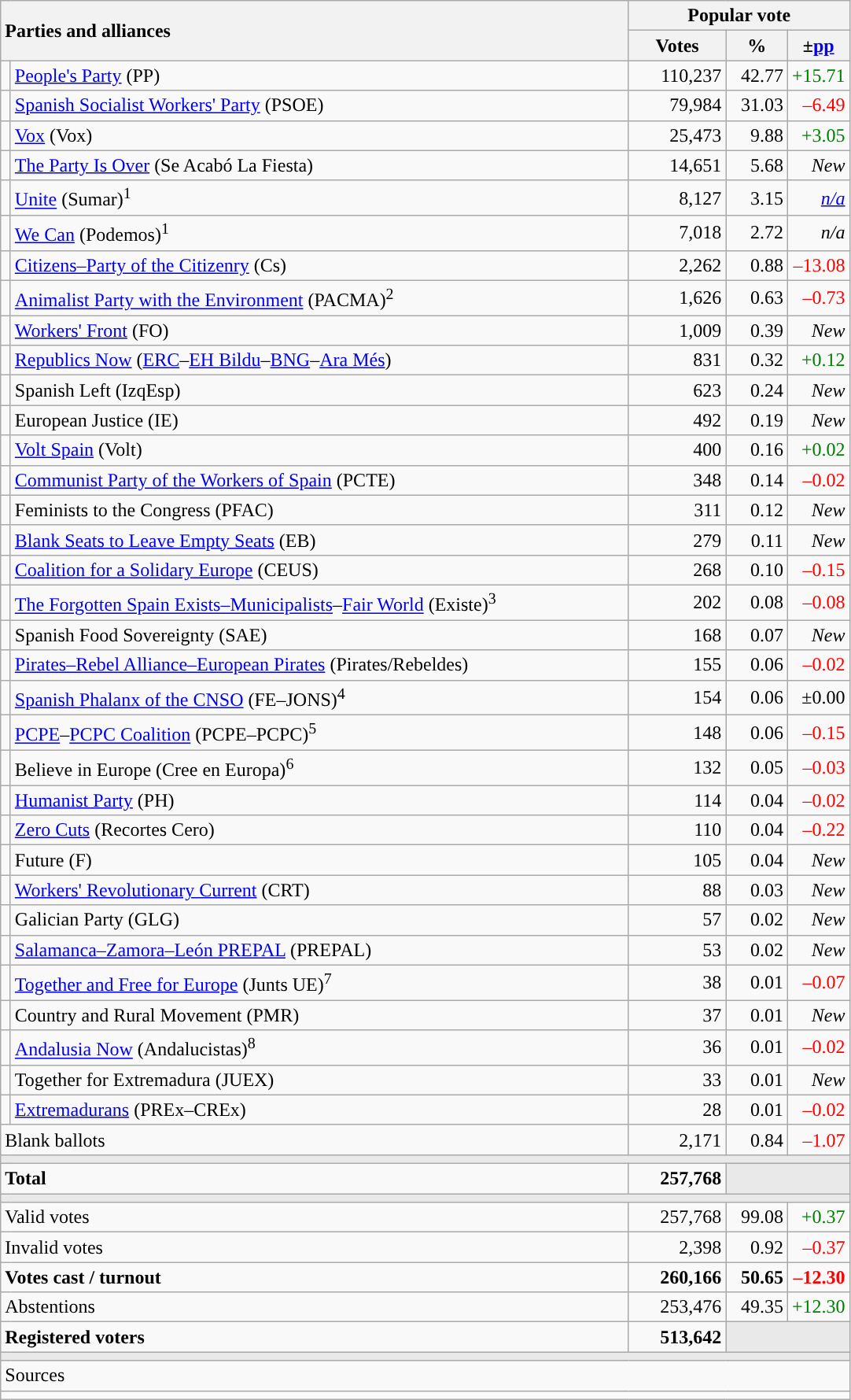<table class="wikitable" style="text-align:right;">
<tr>
<th style="text-align:left;" rowspan="2" colspan="2" width="525">Parties and alliances</th>
<th colspan="3">Popular vote</th>
</tr>
<tr bgcolor="#E9E9E9" align="center">
<th width="75">Votes</th>
<th width="45">%</th>
<th width="45">±<a href='#'>pp</a></th>
</tr>
<tr>
<td width="1" style="color:inherit;background:"></td>
<td align="left"><a href='#'>People's Party</a> (PP)</td>
<td>110,237</td>
<td>42.77</td>
<td style="color:green;">+15.71</td>
</tr>
<tr>
<td style="color:inherit;background:"></td>
<td align="left"><a href='#'>Spanish Socialist Workers' Party</a> (PSOE)</td>
<td>79,984</td>
<td>31.03</td>
<td style="color:red;">–6.49</td>
</tr>
<tr>
<td style="color:inherit;background:"></td>
<td align="left"><a href='#'>Vox</a> (Vox)</td>
<td>25,473</td>
<td>9.88</td>
<td style="color:green;">+3.05</td>
</tr>
<tr>
<td style="color:inherit;background:"></td>
<td align="left"><a href='#'>The Party Is Over</a> (Se Acabó La Fiesta)</td>
<td>14,651</td>
<td>5.68</td>
<td><em>New</em></td>
</tr>
<tr>
<td style="color:inherit;background:"></td>
<td align="left"><a href='#'>Unite</a> (Sumar)<sup>1</sup></td>
<td>8,127</td>
<td>3.15</td>
<td><em><a href='#'>n/a</a></em></td>
</tr>
<tr>
<td style="color:inherit;background:"></td>
<td align="left"><a href='#'>We Can</a> (Podemos)<sup>1</sup></td>
<td>7,018</td>
<td>2.72</td>
<td><em>n/a</em></td>
</tr>
<tr>
<td style="color:inherit;background:"></td>
<td align="left"><a href='#'>Citizens–Party of the Citizenry</a> (Cs)</td>
<td>2,262</td>
<td>0.88</td>
<td style="color:red;">–13.08</td>
</tr>
<tr>
<td style="color:inherit;background:"></td>
<td align="left"><a href='#'>Animalist Party with the Environment</a> (PACMA)<sup>2</sup></td>
<td>1,626</td>
<td>0.63</td>
<td style="color:red;">–0.73</td>
</tr>
<tr>
<td style="color:inherit;background:"></td>
<td align="left"><a href='#'>Workers' Front</a> (FO)</td>
<td>1,009</td>
<td>0.39</td>
<td><em>New</em></td>
</tr>
<tr>
<td style="color:inherit;background:"></td>
<td align="left"><a href='#'>Republics Now</a> (<a href='#'>ERC</a>–<a href='#'>EH Bildu</a>–<a href='#'>BNG</a>–<a href='#'>Ara Més</a>)</td>
<td>831</td>
<td>0.32</td>
<td style="color:green;">+0.12</td>
</tr>
<tr>
<td style="color:inherit;background:"></td>
<td align="left">Spanish Left (IzqEsp)</td>
<td>623</td>
<td>0.24</td>
<td><em>New</em></td>
</tr>
<tr>
<td style="color:inherit;background:"></td>
<td align="left">European Justice (IE)</td>
<td>492</td>
<td>0.19</td>
<td><em>New</em></td>
</tr>
<tr>
<td style="color:inherit;background:"></td>
<td align="left"><a href='#'>Volt Spain</a> (Volt)</td>
<td>400</td>
<td>0.16</td>
<td style="color:green;">+0.02</td>
</tr>
<tr>
<td style="color:inherit;background:"></td>
<td align="left"><a href='#'>Communist Party of the Workers of Spain</a> (PCTE)</td>
<td>348</td>
<td>0.14</td>
<td style="color:red;">–0.02</td>
</tr>
<tr>
<td style="color:inherit;background:"></td>
<td align="left">Feminists to the Congress (PFAC)</td>
<td>311</td>
<td>0.12</td>
<td><em>New</em></td>
</tr>
<tr>
<td style="color:inherit;background:"></td>
<td align="left"><a href='#'>Blank Seats to Leave Empty Seats</a> (EB)</td>
<td>279</td>
<td>0.11</td>
<td><em>New</em></td>
</tr>
<tr>
<td style="color:inherit;background:"></td>
<td align="left"><a href='#'>Coalition for a Solidary Europe</a> (CEUS)</td>
<td>268</td>
<td>0.10</td>
<td style="color:red;">–0.15</td>
</tr>
<tr>
<td style="color:inherit;background:"></td>
<td align="left"><a href='#'>The Forgotten Spain Exists–Municipalists</a>–<a href='#'>Fair World</a> (Existe)<sup>3</sup></td>
<td>202</td>
<td>0.08</td>
<td style="color:red;">–0.08</td>
</tr>
<tr>
<td style="color:inherit;background:"></td>
<td align="left">Spanish Food Sovereignty (SAE)</td>
<td>168</td>
<td>0.07</td>
<td><em>New</em></td>
</tr>
<tr>
<td style="color:inherit;background:"></td>
<td align="left"><a href='#'>Pirates–Rebel Alliance–European Pirates</a> (Pirates/Rebeldes)</td>
<td>155</td>
<td>0.06</td>
<td style="color:red;">–0.02</td>
</tr>
<tr>
<td style="color:inherit;background:"></td>
<td align="left"><a href='#'>Spanish Phalanx of the CNSO</a> (FE–JONS)<sup>4</sup></td>
<td>154</td>
<td>0.06</td>
<td>±0.00</td>
</tr>
<tr>
<td style="color:inherit;background:"></td>
<td align="left"><a href='#'>PCPE</a>–<a href='#'>PCPC Coalition</a> (PCPE–PCPC)<sup>5</sup></td>
<td>148</td>
<td>0.06</td>
<td style="color:red;">–0.15</td>
</tr>
<tr>
<td style="color:inherit;background:"></td>
<td align="left">Believe in Europe (Cree en Europa)<sup>6</sup></td>
<td>132</td>
<td>0.05</td>
<td style="color:red;">–0.03</td>
</tr>
<tr>
<td style="color:inherit;background:"></td>
<td align="left"><a href='#'>Humanist Party</a> (PH)</td>
<td>114</td>
<td>0.04</td>
<td style="color:red;">–0.02</td>
</tr>
<tr>
<td style="color:inherit;background:"></td>
<td align="left"><a href='#'>Zero Cuts</a> (Recortes Cero)</td>
<td>110</td>
<td>0.04</td>
<td style="color:red;">–0.22</td>
</tr>
<tr>
<td style="color:inherit;background:"></td>
<td align="left">Future (F)</td>
<td>105</td>
<td>0.04</td>
<td><em>New</em></td>
</tr>
<tr>
<td style="color:inherit;background:"></td>
<td align="left"><a href='#'>Workers' Revolutionary Current</a> (CRT)</td>
<td>88</td>
<td>0.03</td>
<td><em>New</em></td>
</tr>
<tr>
<td style="color:inherit;background:"></td>
<td align="left">Galician Party (GLG)</td>
<td>57</td>
<td>0.02</td>
<td><em>New</em></td>
</tr>
<tr>
<td style="color:inherit;background:"></td>
<td align="left"><a href='#'>Salamanca–Zamora–León PREPAL</a> (PREPAL)</td>
<td>53</td>
<td>0.02</td>
<td><em>New</em></td>
</tr>
<tr>
<td style="color:inherit;background:"></td>
<td align="left"><a href='#'>Together and Free for Europe</a> (Junts UE)<sup>7</sup></td>
<td>38</td>
<td>0.01</td>
<td style="color:red;">–0.07</td>
</tr>
<tr>
<td style="color:inherit;background:"></td>
<td align="left">Country and Rural Movement (PMR)</td>
<td>37</td>
<td>0.01</td>
<td><em>New</em></td>
</tr>
<tr>
<td style="color:inherit;background:"></td>
<td align="left"><a href='#'>Andalusia Now</a> (Andalucistas)<sup>8</sup></td>
<td>36</td>
<td>0.01</td>
<td style="color:red;">–0.02</td>
</tr>
<tr>
<td style="color:inherit;background:"></td>
<td align="left">Together for Extremadura (JUEX)</td>
<td>33</td>
<td>0.01</td>
<td><em>New</em></td>
</tr>
<tr>
<td style="color:inherit;background:"></td>
<td align="left"><a href='#'>Extremadurans</a> (PREx–CREx)</td>
<td>28</td>
<td>0.01</td>
<td style="color:red;">–0.02</td>
</tr>
<tr>
<td align="left" colspan="2">Blank ballots</td>
<td>2,171</td>
<td>0.84</td>
<td style="color:red;">–1.07</td>
</tr>
<tr>
<td colspan="5" bgcolor="#E9E9E9"></td>
</tr>
<tr style="font-weight:bold;">
<td align="left" colspan="2">Total</td>
<td>257,768</td>
<td bgcolor="#E9E9E9" colspan="2"></td>
</tr>
<tr>
<td colspan="5" bgcolor="#E9E9E9"></td>
</tr>
<tr>
<td align="left" colspan="2">Valid votes</td>
<td>257,768</td>
<td>99.08</td>
<td style="color:green;">+0.37</td>
</tr>
<tr>
<td align="left" colspan="2">Invalid votes</td>
<td>2,398</td>
<td>0.92</td>
<td style="color:red;">–0.37</td>
</tr>
<tr style="font-weight:bold;">
<td align="left" colspan="2">Votes cast / turnout</td>
<td>260,166</td>
<td>50.65</td>
<td style="color:red;">–12.30</td>
</tr>
<tr>
<td align="left" colspan="2">Abstentions</td>
<td>253,476</td>
<td>49.35</td>
<td style="color:green;">+12.30</td>
</tr>
<tr style="font-weight:bold;">
<td align="left" colspan="2">Registered voters</td>
<td>513,642</td>
<td bgcolor="#E9E9E9" colspan="2"></td>
</tr>
<tr>
<td colspan="5" bgcolor="#E9E9E9"></td>
</tr>
<tr>
<td align="left" colspan="5">Sources</td>
</tr>
<tr>
<td colspan="5" style="text-align:left; max-width:790px;"></td>
</tr>
</table>
